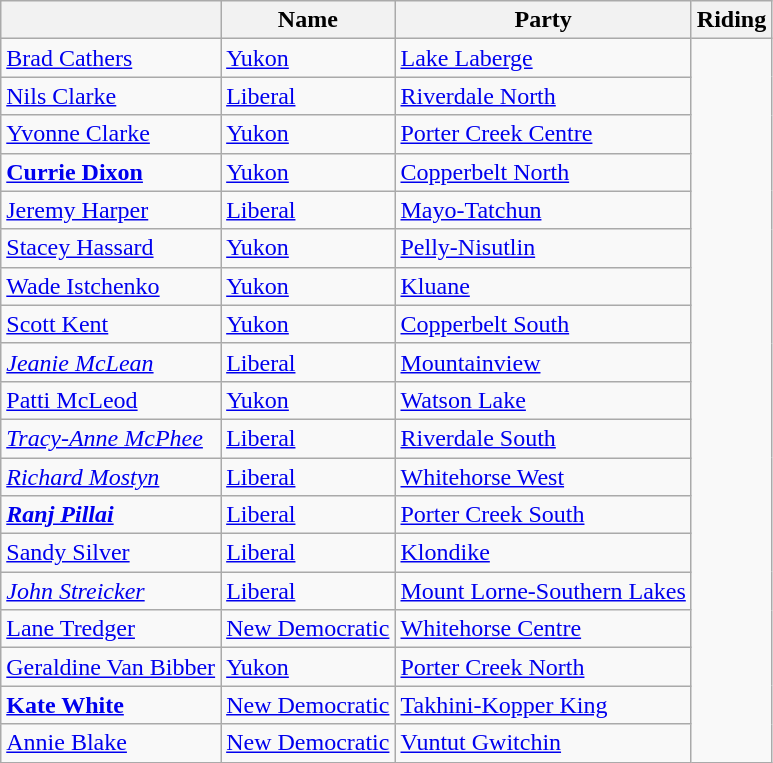<table class="wikitable sortable">
<tr>
<th></th>
<th>Name</th>
<th>Party</th>
<th>Riding</th>
</tr>
<tr>
<td><a href='#'>Brad Cathers</a></td>
<td><a href='#'>Yukon</a></td>
<td><a href='#'>Lake Laberge</a></td>
</tr>
<tr>
<td><a href='#'>Nils Clarke</a></td>
<td><a href='#'>Liberal</a></td>
<td><a href='#'>Riverdale North</a></td>
</tr>
<tr>
<td><a href='#'>Yvonne Clarke</a></td>
<td><a href='#'>Yukon</a></td>
<td><a href='#'>Porter Creek Centre</a></td>
</tr>
<tr>
<td><strong><a href='#'>Currie Dixon</a></strong></td>
<td><a href='#'>Yukon</a></td>
<td><a href='#'>Copperbelt North</a></td>
</tr>
<tr>
<td><a href='#'>Jeremy Harper</a></td>
<td><a href='#'>Liberal</a></td>
<td><a href='#'>Mayo-Tatchun</a></td>
</tr>
<tr>
<td><a href='#'>Stacey Hassard</a></td>
<td><a href='#'>Yukon</a></td>
<td><a href='#'>Pelly-Nisutlin</a></td>
</tr>
<tr>
<td><a href='#'>Wade Istchenko</a></td>
<td><a href='#'>Yukon</a></td>
<td><a href='#'>Kluane</a></td>
</tr>
<tr>
<td><a href='#'>Scott Kent</a></td>
<td><a href='#'>Yukon</a></td>
<td><a href='#'>Copperbelt South</a></td>
</tr>
<tr>
<td><em><a href='#'>Jeanie McLean</a></em></td>
<td><a href='#'>Liberal</a></td>
<td><a href='#'>Mountainview</a></td>
</tr>
<tr>
<td><a href='#'>Patti McLeod</a></td>
<td><a href='#'>Yukon</a></td>
<td><a href='#'>Watson Lake</a></td>
</tr>
<tr>
<td><em><a href='#'>Tracy-Anne McPhee</a></em></td>
<td><a href='#'>Liberal</a></td>
<td><a href='#'>Riverdale South</a></td>
</tr>
<tr>
<td><em><a href='#'>Richard Mostyn</a></em></td>
<td><a href='#'>Liberal</a></td>
<td><a href='#'>Whitehorse West</a></td>
</tr>
<tr>
<td><strong><em><a href='#'>Ranj Pillai</a></em></strong></td>
<td><a href='#'>Liberal</a></td>
<td><a href='#'>Porter Creek South</a></td>
</tr>
<tr>
<td><a href='#'>Sandy Silver</a></td>
<td><a href='#'>Liberal</a></td>
<td><a href='#'>Klondike</a></td>
</tr>
<tr>
<td><em><a href='#'>John Streicker</a></em></td>
<td><a href='#'>Liberal</a></td>
<td><a href='#'>Mount Lorne-Southern Lakes</a></td>
</tr>
<tr>
<td><a href='#'>Lane Tredger</a></td>
<td><a href='#'>New Democratic</a></td>
<td><a href='#'>Whitehorse Centre</a></td>
</tr>
<tr>
<td><a href='#'>Geraldine Van Bibber</a></td>
<td><a href='#'>Yukon</a></td>
<td><a href='#'>Porter Creek North</a></td>
</tr>
<tr>
<td><strong><a href='#'>Kate White</a></strong></td>
<td><a href='#'>New Democratic</a></td>
<td><a href='#'>Takhini-Kopper King</a></td>
</tr>
<tr>
<td><a href='#'>Annie Blake</a></td>
<td><a href='#'>New Democratic</a></td>
<td><a href='#'>Vuntut Gwitchin</a></td>
</tr>
</table>
